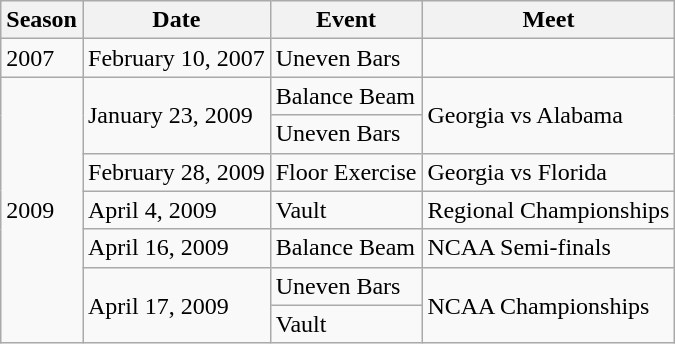<table class="wikitable">
<tr>
<th>Season</th>
<th>Date</th>
<th>Event</th>
<th>Meet</th>
</tr>
<tr>
<td>2007</td>
<td>February 10, 2007</td>
<td>Uneven Bars</td>
<td></td>
</tr>
<tr>
<td rowspan="7">2009</td>
<td rowspan="2">January 23, 2009</td>
<td>Balance Beam</td>
<td rowspan="2">Georgia vs Alabama</td>
</tr>
<tr>
<td>Uneven Bars</td>
</tr>
<tr>
<td>February 28, 2009</td>
<td>Floor Exercise</td>
<td>Georgia vs Florida</td>
</tr>
<tr>
<td>April 4, 2009</td>
<td>Vault</td>
<td>Regional Championships</td>
</tr>
<tr>
<td>April 16, 2009</td>
<td>Balance Beam</td>
<td>NCAA Semi-finals</td>
</tr>
<tr>
<td rowspan="2">April 17, 2009</td>
<td>Uneven Bars</td>
<td rowspan="2">NCAA Championships</td>
</tr>
<tr>
<td>Vault</td>
</tr>
</table>
